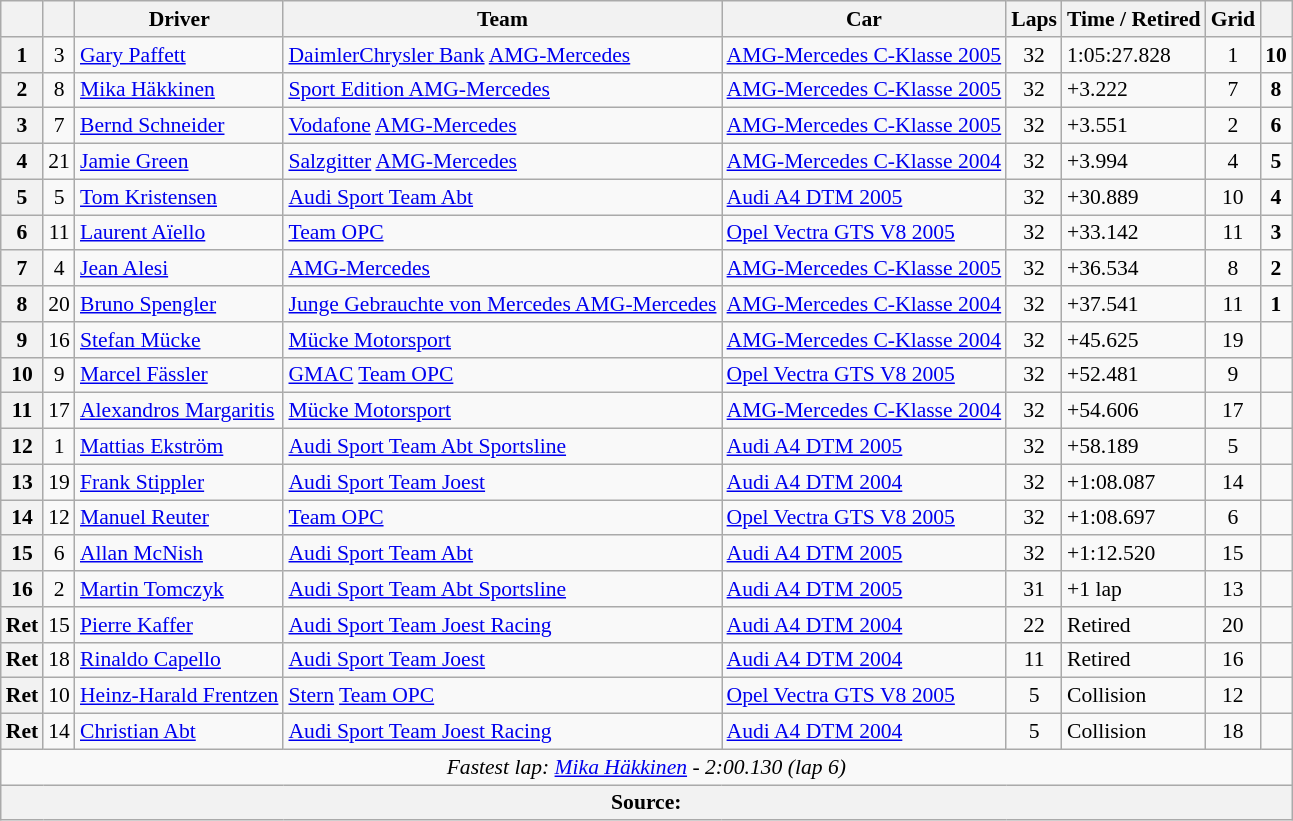<table class="wikitable" style="font-size:90%;">
<tr>
<th></th>
<th></th>
<th>Driver</th>
<th>Team</th>
<th>Car</th>
<th>Laps</th>
<th>Time / Retired</th>
<th>Grid</th>
<th></th>
</tr>
<tr>
<th>1</th>
<td align="center">3</td>
<td> <a href='#'>Gary Paffett</a></td>
<td><a href='#'>DaimlerChrysler Bank</a> <a href='#'>AMG-Mercedes</a></td>
<td><a href='#'>AMG-Mercedes C-Klasse 2005</a></td>
<td align="center">32</td>
<td>1:05:27.828</td>
<td align="center">1</td>
<td align="center"><strong>10</strong></td>
</tr>
<tr>
<th>2</th>
<td align="center">8</td>
<td> <a href='#'>Mika Häkkinen</a></td>
<td><a href='#'>Sport Edition AMG-Mercedes</a></td>
<td><a href='#'>AMG-Mercedes C-Klasse 2005</a></td>
<td align="center">32</td>
<td>+3.222</td>
<td align="center">7</td>
<td align="center"><strong>8</strong></td>
</tr>
<tr>
<th>3</th>
<td align="center">7</td>
<td> <a href='#'>Bernd Schneider</a></td>
<td><a href='#'>Vodafone</a> <a href='#'>AMG-Mercedes</a></td>
<td><a href='#'>AMG-Mercedes C-Klasse 2005</a></td>
<td align="center">32</td>
<td>+3.551</td>
<td align="center">2</td>
<td align="center"><strong>6</strong></td>
</tr>
<tr>
<th>4</th>
<td align="center">21</td>
<td> <a href='#'>Jamie Green</a></td>
<td><a href='#'>Salzgitter</a> <a href='#'>AMG-Mercedes</a></td>
<td><a href='#'>AMG-Mercedes C-Klasse 2004</a></td>
<td align="center">32</td>
<td>+3.994</td>
<td align="center">4</td>
<td align="center"><strong>5</strong></td>
</tr>
<tr>
<th>5</th>
<td align="center">5</td>
<td> <a href='#'>Tom Kristensen</a></td>
<td><a href='#'>Audi Sport Team Abt</a></td>
<td><a href='#'>Audi A4 DTM 2005</a></td>
<td align="center">32</td>
<td>+30.889</td>
<td align="center">10</td>
<td align="center"><strong>4</strong></td>
</tr>
<tr>
<th>6</th>
<td align="center">11</td>
<td> <a href='#'>Laurent Aïello</a></td>
<td><a href='#'>Team OPC</a></td>
<td><a href='#'>Opel Vectra GTS V8 2005</a></td>
<td align="center">32</td>
<td>+33.142</td>
<td align="center">11</td>
<td align="center"><strong>3</strong></td>
</tr>
<tr>
<th>7</th>
<td align="center">4</td>
<td> <a href='#'>Jean Alesi</a></td>
<td><a href='#'>AMG-Mercedes</a></td>
<td><a href='#'>AMG-Mercedes C-Klasse 2005</a></td>
<td align="center">32</td>
<td>+36.534</td>
<td align="center">8</td>
<td align="center"><strong>2</strong></td>
</tr>
<tr>
<th>8</th>
<td align="center">20</td>
<td> <a href='#'>Bruno Spengler</a></td>
<td><a href='#'>Junge Gebrauchte von Mercedes AMG-Mercedes</a></td>
<td><a href='#'>AMG-Mercedes C-Klasse 2004</a></td>
<td align="center">32</td>
<td>+37.541</td>
<td align="center">11</td>
<td align="center"><strong>1</strong></td>
</tr>
<tr>
<th>9</th>
<td align="center">16</td>
<td> <a href='#'>Stefan Mücke</a></td>
<td><a href='#'>Mücke Motorsport</a></td>
<td><a href='#'>AMG-Mercedes C-Klasse 2004</a></td>
<td align="center">32</td>
<td>+45.625</td>
<td align="center">19</td>
<td align="center"></td>
</tr>
<tr>
<th>10</th>
<td align="center">9</td>
<td> <a href='#'>Marcel Fässler</a></td>
<td><a href='#'>GMAC</a> <a href='#'>Team OPC</a></td>
<td><a href='#'>Opel Vectra GTS V8 2005</a></td>
<td align="center">32</td>
<td>+52.481</td>
<td align="center">9</td>
<td align="center"></td>
</tr>
<tr>
<th>11</th>
<td align="center">17</td>
<td> <a href='#'>Alexandros Margaritis</a></td>
<td><a href='#'>Mücke Motorsport</a></td>
<td><a href='#'>AMG-Mercedes C-Klasse 2004</a></td>
<td align="center">32</td>
<td>+54.606</td>
<td align="center">17</td>
<td align="center"></td>
</tr>
<tr>
<th>12</th>
<td align="center">1</td>
<td> <a href='#'>Mattias Ekström</a></td>
<td><a href='#'>Audi Sport Team Abt Sportsline</a></td>
<td><a href='#'>Audi A4 DTM 2005</a></td>
<td align="center">32</td>
<td>+58.189</td>
<td align="center">5</td>
<td align="center"></td>
</tr>
<tr>
<th>13</th>
<td align="center">19</td>
<td> <a href='#'>Frank Stippler</a></td>
<td><a href='#'>Audi Sport Team Joest</a></td>
<td><a href='#'>Audi A4 DTM 2004</a></td>
<td align="center">32</td>
<td>+1:08.087</td>
<td align="center">14</td>
<td align="center"></td>
</tr>
<tr>
<th>14</th>
<td align="center">12</td>
<td> <a href='#'>Manuel Reuter</a></td>
<td><a href='#'>Team OPC</a></td>
<td><a href='#'>Opel Vectra GTS V8 2005</a></td>
<td align="center">32</td>
<td>+1:08.697</td>
<td align="center">6</td>
<td align="center"></td>
</tr>
<tr>
<th>15</th>
<td align="center">6</td>
<td> <a href='#'>Allan McNish</a></td>
<td><a href='#'>Audi Sport Team Abt</a></td>
<td><a href='#'>Audi A4 DTM 2005</a></td>
<td align="center">32</td>
<td>+1:12.520</td>
<td align="center">15</td>
<td align="center"></td>
</tr>
<tr>
<th>16</th>
<td align="center">2</td>
<td> <a href='#'>Martin Tomczyk</a></td>
<td><a href='#'>Audi Sport Team Abt Sportsline</a></td>
<td><a href='#'>Audi A4 DTM 2005</a></td>
<td align="center">31</td>
<td>+1 lap</td>
<td align="center">13</td>
<td align="center"></td>
</tr>
<tr>
<th>Ret</th>
<td align="center">15</td>
<td> <a href='#'>Pierre Kaffer</a></td>
<td><a href='#'>Audi Sport Team Joest Racing</a></td>
<td><a href='#'>Audi A4 DTM 2004</a></td>
<td align="center">22</td>
<td>Retired</td>
<td align="center">20</td>
<td align="center"></td>
</tr>
<tr>
<th>Ret</th>
<td align="center">18</td>
<td> <a href='#'>Rinaldo Capello</a></td>
<td><a href='#'>Audi Sport Team Joest</a></td>
<td><a href='#'>Audi A4 DTM 2004</a></td>
<td align="center">11</td>
<td>Retired</td>
<td align="center">16</td>
<td align="center"></td>
</tr>
<tr>
<th>Ret</th>
<td align="center">10</td>
<td> <a href='#'>Heinz-Harald Frentzen</a></td>
<td><a href='#'>Stern</a> <a href='#'>Team OPC</a></td>
<td><a href='#'>Opel Vectra GTS V8 2005</a></td>
<td align="center">5</td>
<td>Collision</td>
<td align="center">12</td>
<td align="center"></td>
</tr>
<tr>
<th>Ret</th>
<td align="center">14</td>
<td> <a href='#'>Christian Abt</a></td>
<td><a href='#'>Audi Sport Team Joest Racing</a></td>
<td><a href='#'>Audi A4 DTM 2004</a></td>
<td align="center">5</td>
<td>Collision</td>
<td align="center">18</td>
<td align="center"></td>
</tr>
<tr>
<td colspan=9 align=center><em>Fastest lap: <a href='#'>Mika Häkkinen</a> - 2:00.130 (lap 6)</em></td>
</tr>
<tr>
<th colspan=9>Source:</th>
</tr>
</table>
